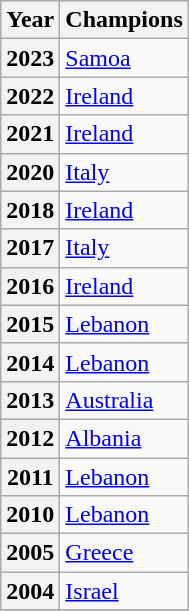<table class="wikitable">
<tr>
<th>Year</th>
<th>Champions</th>
</tr>
<tr>
<th>2023</th>
<td> <a href='#'>Samoa</a></td>
</tr>
<tr>
<th>2022</th>
<td> <a href='#'>Ireland</a></td>
</tr>
<tr>
<th>2021</th>
<td> <a href='#'>Ireland</a></td>
</tr>
<tr>
<th>2020</th>
<td> <a href='#'>Italy</a></td>
</tr>
<tr>
<th>2018</th>
<td> <a href='#'>Ireland</a></td>
</tr>
<tr>
<th>2017</th>
<td> <a href='#'>Italy</a></td>
</tr>
<tr>
<th>2016</th>
<td> <a href='#'>Ireland</a></td>
</tr>
<tr>
<th>2015</th>
<td> <a href='#'>Lebanon</a></td>
</tr>
<tr>
<th>2014</th>
<td> <a href='#'>Lebanon</a></td>
</tr>
<tr>
<th>2013</th>
<td> <a href='#'>Australia</a></td>
</tr>
<tr>
<th>2012</th>
<td> <a href='#'>Albania</a></td>
</tr>
<tr>
<th>2011</th>
<td> <a href='#'>Lebanon</a></td>
</tr>
<tr>
<th>2010</th>
<td> <a href='#'>Lebanon</a></td>
</tr>
<tr>
<th>2005</th>
<td> <a href='#'>Greece</a></td>
</tr>
<tr>
<th>2004</th>
<td> <a href='#'>Israel</a></td>
</tr>
<tr>
</tr>
</table>
